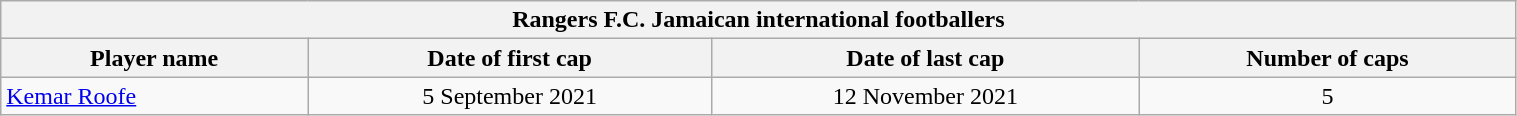<table class="wikitable plainrowheaders" style="width: 80%;">
<tr>
<th colspan=5>Rangers F.C. Jamaican international footballers </th>
</tr>
<tr>
<th scope="col">Player name</th>
<th scope="col">Date of first cap</th>
<th scope="col">Date of last cap</th>
<th scope="col">Number of caps</th>
</tr>
<tr>
<td><a href='#'>Kemar Roofe</a></td>
<td align="center">5 September 2021</td>
<td align="center">12 November 2021</td>
<td align="center">5</td>
</tr>
</table>
